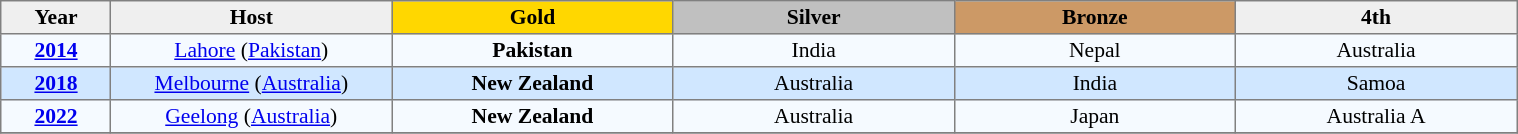<table class="toccolours" border="1" cellpadding="2" style="border-collapse: collapse; text-align: center; width: 80%; margin: 0 auto; font-size: 90%;">
<tr style="background: #efefef;">
<th width=7%>Year</th>
<th width=18%>Host</th>
<th width=18% bgcolor=gold>Gold</th>
<th width=18% bgcolor=silver>Silver</th>
<th width=18% bgcolor="#cc9966">Bronze</th>
<th width=18%>4th</th>
</tr>
<tr bgcolor=#F5FAFF>
<td><strong><a href='#'>2014</a></strong></td>
<td><a href='#'>Lahore</a> (<a href='#'>Pakistan</a>)</td>
<td> <strong>Pakistan</strong></td>
<td> India</td>
<td> Nepal</td>
<td> Australia</td>
</tr>
<tr bgcolor=#D0E7FF>
<td><strong><a href='#'>2018</a></strong></td>
<td><a href='#'>Melbourne</a> (<a href='#'>Australia</a>)</td>
<td> <strong>New Zealand</strong></td>
<td> Australia</td>
<td> India</td>
<td> Samoa</td>
</tr>
<tr bgcolor=#F5FAFF>
<td><strong><a href='#'>2022</a></strong></td>
<td><a href='#'>Geelong</a> (<a href='#'>Australia</a>)</td>
<td> <strong>New Zealand</strong></td>
<td> Australia</td>
<td> Japan</td>
<td> Australia A</td>
</tr>
<tr bgcolor=#D0E7FF>
</tr>
</table>
